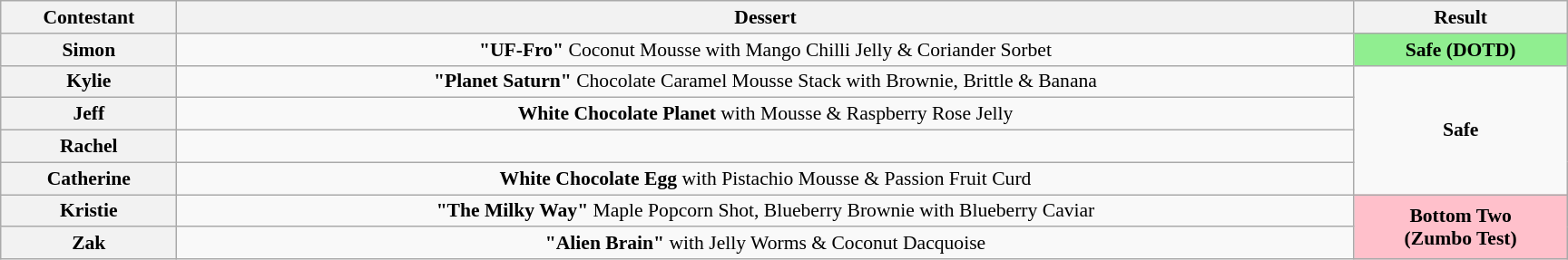<table class="wikitable plainrowheaders" style="text-align:center; font-size:90%; width:80em;">
<tr>
<th>Contestant</th>
<th>Dessert</th>
<th>Result</th>
</tr>
<tr>
<th>Simon</th>
<td><strong>"UF-Fro"</strong> Coconut Mousse with Mango Chilli Jelly & Coriander Sorbet</td>
<td bgcolor="lightgreen"><strong>Safe (DOTD)</strong></td>
</tr>
<tr>
<th>Kylie</th>
<td><strong>"Planet Saturn"</strong> Chocolate Caramel Mousse Stack with Brownie, Brittle & Banana</td>
<td rowspan="4"><strong>Safe</strong></td>
</tr>
<tr>
<th>Jeff</th>
<td><strong>White Chocolate Planet</strong> with Mousse & Raspberry Rose Jelly</td>
</tr>
<tr>
<th>Rachel</th>
<td></td>
</tr>
<tr>
<th>Catherine</th>
<td><strong>White Chocolate Egg</strong> with Pistachio Mousse & Passion Fruit Curd</td>
</tr>
<tr>
<th>Kristie</th>
<td><strong>"The Milky Way"</strong> Maple Popcorn Shot, Blueberry Brownie with Blueberry Caviar</td>
<td rowspan="2" bgcolor="pink"><strong>Bottom Two<br>(Zumbo Test)</strong></td>
</tr>
<tr>
<th>Zak</th>
<td><strong>"Alien Brain"</strong> with Jelly Worms & Coconut Dacquoise</td>
</tr>
</table>
